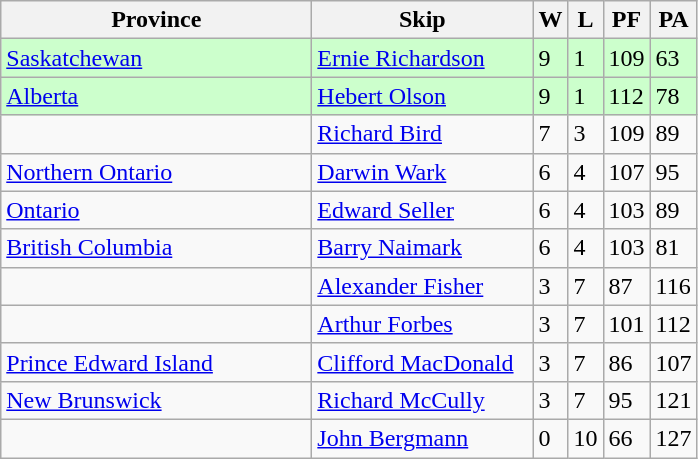<table class="wikitable">
<tr>
<th bgcolor="#efefef" width="200">Province</th>
<th bgcolor="#efefef" width="140">Skip</th>
<th bgcolor="#efefef" width="15">W</th>
<th bgcolor="#efefef" width="15">L</th>
<th bgcolor="#efefef" width="15">PF</th>
<th bgcolor="#efefef" width="15">PA</th>
</tr>
<tr bgcolor=#ccffcc>
<td><a href='#'>Saskatchewan</a></td>
<td><a href='#'>Ernie Richardson</a></td>
<td>9</td>
<td>1</td>
<td>109</td>
<td>63</td>
</tr>
<tr bgcolor=#ccffcc>
<td><a href='#'>Alberta</a></td>
<td><a href='#'>Hebert Olson</a></td>
<td>9</td>
<td>1</td>
<td>112</td>
<td>78</td>
</tr>
<tr>
<td></td>
<td><a href='#'>Richard Bird</a></td>
<td>7</td>
<td>3</td>
<td>109</td>
<td>89</td>
</tr>
<tr>
<td><a href='#'>Northern Ontario</a></td>
<td><a href='#'>Darwin Wark</a></td>
<td>6</td>
<td>4</td>
<td>107</td>
<td>95</td>
</tr>
<tr>
<td><a href='#'>Ontario</a></td>
<td><a href='#'>Edward Seller</a></td>
<td>6</td>
<td>4</td>
<td>103</td>
<td>89</td>
</tr>
<tr>
<td><a href='#'>British Columbia</a></td>
<td><a href='#'>Barry Naimark</a></td>
<td>6</td>
<td>4</td>
<td>103</td>
<td>81</td>
</tr>
<tr>
<td></td>
<td><a href='#'>Alexander Fisher</a></td>
<td>3</td>
<td>7</td>
<td>87</td>
<td>116</td>
</tr>
<tr>
<td></td>
<td><a href='#'>Arthur Forbes</a></td>
<td>3</td>
<td>7</td>
<td>101</td>
<td>112</td>
</tr>
<tr>
<td><a href='#'>Prince Edward Island</a></td>
<td><a href='#'>Clifford MacDonald</a></td>
<td>3</td>
<td>7</td>
<td>86</td>
<td>107</td>
</tr>
<tr>
<td><a href='#'>New Brunswick</a></td>
<td><a href='#'>Richard McCully</a></td>
<td>3</td>
<td>7</td>
<td>95</td>
<td>121</td>
</tr>
<tr>
<td></td>
<td><a href='#'>John Bergmann</a></td>
<td>0</td>
<td>10</td>
<td>66</td>
<td>127</td>
</tr>
</table>
